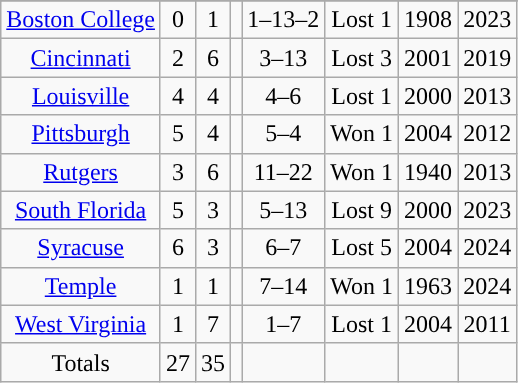<table class="wikitable">
<tr>
</tr>
<tr>
</tr>
<tr style="text-align:center;" 2004–2012>
<td><a href='#'>Boston College</a></td>
<td>0</td>
<td>1</td>
<td></td>
<td>1–13–2</td>
<td>Lost 1</td>
<td>1908</td>
<td>2023</td>
</tr>
<tr style="text-align:center;">
<td><a href='#'>Cincinnati</a></td>
<td>2</td>
<td>6</td>
<td></td>
<td>3–13</td>
<td>Lost 3</td>
<td>2001</td>
<td>2019</td>
</tr>
<tr style="text-align:center;">
<td><a href='#'>Louisville</a></td>
<td>4</td>
<td>4</td>
<td></td>
<td>4–6</td>
<td>Lost 1</td>
<td>2000</td>
<td>2013</td>
</tr>
<tr style="text-align:center;">
<td><a href='#'>Pittsburgh</a></td>
<td>5</td>
<td>4</td>
<td></td>
<td>5–4</td>
<td>Won 1</td>
<td>2004</td>
<td>2012</td>
</tr>
<tr style="text-align:center;">
<td><a href='#'>Rutgers</a></td>
<td>3</td>
<td>6</td>
<td></td>
<td>11–22</td>
<td>Won 1</td>
<td>1940</td>
<td>2013</td>
</tr>
<tr style="text-align:center;">
<td><a href='#'>South Florida</a></td>
<td>5</td>
<td>3</td>
<td></td>
<td>5–13</td>
<td>Lost 9</td>
<td>2000</td>
<td>2023</td>
</tr>
<tr style="text-align:center;">
<td><a href='#'>Syracuse</a></td>
<td>6</td>
<td>3</td>
<td></td>
<td>6–7</td>
<td>Lost 5</td>
<td>2004</td>
<td>2024</td>
</tr>
<tr style="text-align:center;">
<td><a href='#'>Temple</a></td>
<td>1</td>
<td>1</td>
<td></td>
<td>7–14</td>
<td>Won 1</td>
<td>1963</td>
<td>2024</td>
</tr>
<tr style="text-align:center;">
<td><a href='#'>West Virginia</a></td>
<td>1</td>
<td>7</td>
<td></td>
<td>1–7</td>
<td>Lost 1</td>
<td>2004</td>
<td>2011</td>
</tr>
<tr style="text-align:center; ">
<td colspan="1;">Totals</td>
<td colspan="1;">27</td>
<td colspan="1;">35</td>
<td colspan="1;"></td>
<td colspan="1;"></td>
<td colspan="1;"></td>
<td colspan="1;"></td>
<td colspan="1;"></td>
</tr>
</table>
